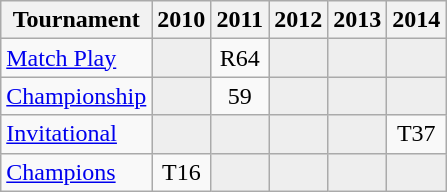<table class="wikitable" style="text-align:center;">
<tr>
<th>Tournament</th>
<th>2010</th>
<th>2011</th>
<th>2012</th>
<th>2013</th>
<th>2014</th>
</tr>
<tr>
<td align="left"><a href='#'>Match Play</a></td>
<td style="background:#eeeeee;"></td>
<td>R64</td>
<td style="background:#eeeeee;"></td>
<td style="background:#eeeeee;"></td>
<td style="background:#eeeeee;"></td>
</tr>
<tr>
<td align="left"><a href='#'>Championship</a></td>
<td style="background:#eeeeee;"></td>
<td>59</td>
<td style="background:#eeeeee;"></td>
<td style="background:#eeeeee;"></td>
<td style="background:#eeeeee;"></td>
</tr>
<tr>
<td align="left"><a href='#'>Invitational</a></td>
<td style="background:#eeeeee;"></td>
<td style="background:#eeeeee;"></td>
<td style="background:#eeeeee;"></td>
<td style="background:#eeeeee;"></td>
<td>T37</td>
</tr>
<tr>
<td align="left"><a href='#'>Champions</a></td>
<td>T16</td>
<td style="background:#eeeeee;"></td>
<td style="background:#eeeeee;"></td>
<td style="background:#eeeeee;"></td>
<td style="background:#eeeeee;"></td>
</tr>
</table>
